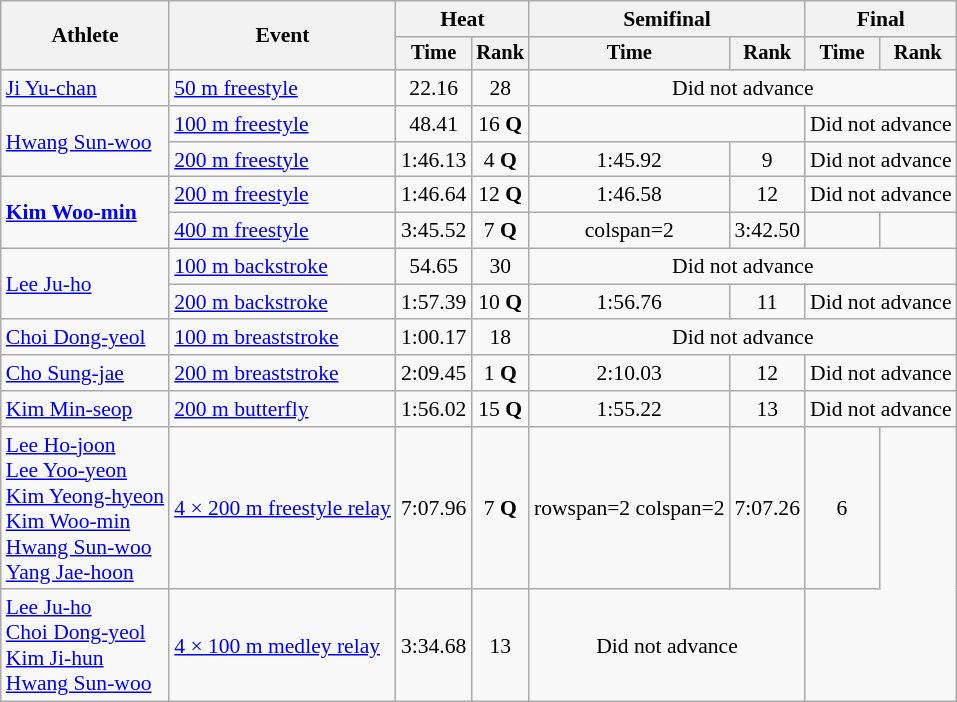<table class=wikitable style="font-size:90%;">
<tr>
<th rowspan=2>Athlete</th>
<th rowspan=2>Event</th>
<th colspan=2>Heat</th>
<th colspan=2>Semifinal</th>
<th colspan=2>Final</th>
</tr>
<tr style="font-size:95%">
<th>Time</th>
<th>Rank</th>
<th>Time</th>
<th>Rank</th>
<th>Time</th>
<th>Rank</th>
</tr>
<tr align=center>
<td align=left><a href='#'>Ji Yu-chan</a></td>
<td align=left><a href='#'>50 m freestyle</a></td>
<td>22.16</td>
<td>28</td>
<td colspan=4>Did not advance</td>
</tr>
<tr align=center>
<td align=left rowspan=2><a href='#'>Hwang Sun-woo</a></td>
<td align=left><a href='#'>100 m freestyle</a></td>
<td>48.41</td>
<td>16 <strong>Q</strong></td>
<td colspan=2></td>
<td colspan=2>Did not advance</td>
</tr>
<tr align=center>
<td align=left><a href='#'>200 m freestyle</a></td>
<td>1:46.13</td>
<td>4 <strong>Q</strong></td>
<td>1:45.92</td>
<td>9</td>
<td colspan=2>Did not advance</td>
</tr>
<tr align=center>
<td align=left rowspan=2><strong><a href='#'>Kim Woo-min</a></strong></td>
<td align=left><a href='#'>200 m freestyle</a></td>
<td>1:46.64</td>
<td>12 <strong>Q</strong></td>
<td>1:46.58</td>
<td>12</td>
<td colspan=2>Did not advance</td>
</tr>
<tr align=center>
<td align=left><a href='#'>400 m freestyle</a></td>
<td>3:45.52</td>
<td>7 <strong>Q</strong></td>
<td>colspan=2 </td>
<td>3:42.50</td>
<td></td>
</tr>
<tr align=center>
<td align=left rowspan=2><a href='#'>Lee Ju-ho</a></td>
<td align=left><a href='#'>100 m backstroke</a></td>
<td>54.65</td>
<td>30</td>
<td colspan=4>Did not advance</td>
</tr>
<tr align=center>
<td align=left><a href='#'>200 m backstroke</a></td>
<td>1:57.39</td>
<td>10 <strong>Q</strong></td>
<td>1:56.76</td>
<td>11</td>
<td colspan=2>Did not advance</td>
</tr>
<tr align=center>
<td align=left><a href='#'>Choi Dong-yeol</a></td>
<td align=left><a href='#'>100 m breaststroke</a></td>
<td>1:00.17</td>
<td>18</td>
<td colspan=4>Did not advance</td>
</tr>
<tr align=center>
<td align=left><a href='#'>Cho Sung-jae</a></td>
<td align=left><a href='#'>200 m breaststroke</a></td>
<td>2:09.45</td>
<td>1 <strong>Q</strong></td>
<td>2:10.03</td>
<td>12</td>
<td colspan=2>Did not advance</td>
</tr>
<tr align=center>
<td align=left><a href='#'>Kim Min-seop</a></td>
<td align=left><a href='#'>200 m butterfly</a></td>
<td>1:56.02</td>
<td>15 <strong>Q</strong></td>
<td>1:55.22</td>
<td>13</td>
<td colspan=2>Did not advance</td>
</tr>
<tr align=center>
<td align=left><a href='#'>Lee Ho-joon</a><br><a href='#'>Lee Yoo-yeon</a><br><a href='#'>Kim Yeong-hyeon</a><br><a href='#'>Kim Woo-min</a><br><a href='#'>Hwang Sun-woo</a><br><a href='#'>Yang Jae-hoon</a></td>
<td align=left><a href='#'>4 × 200 m freestyle relay</a></td>
<td>7:07.96</td>
<td>7 <strong>Q</strong></td>
<td>rowspan=2 colspan=2 </td>
<td>7:07.26</td>
<td>6</td>
</tr>
<tr align=center>
<td align=left><a href='#'>Lee Ju-ho</a><br><a href='#'>Choi Dong-yeol</a><br><a href='#'>Kim Ji-hun</a><br><a href='#'>Hwang Sun-woo</a></td>
<td align=left><a href='#'>4 × 100 m medley relay</a></td>
<td>3:34.68</td>
<td>13</td>
<td colspan=2>Did not advance</td>
</tr>
</table>
